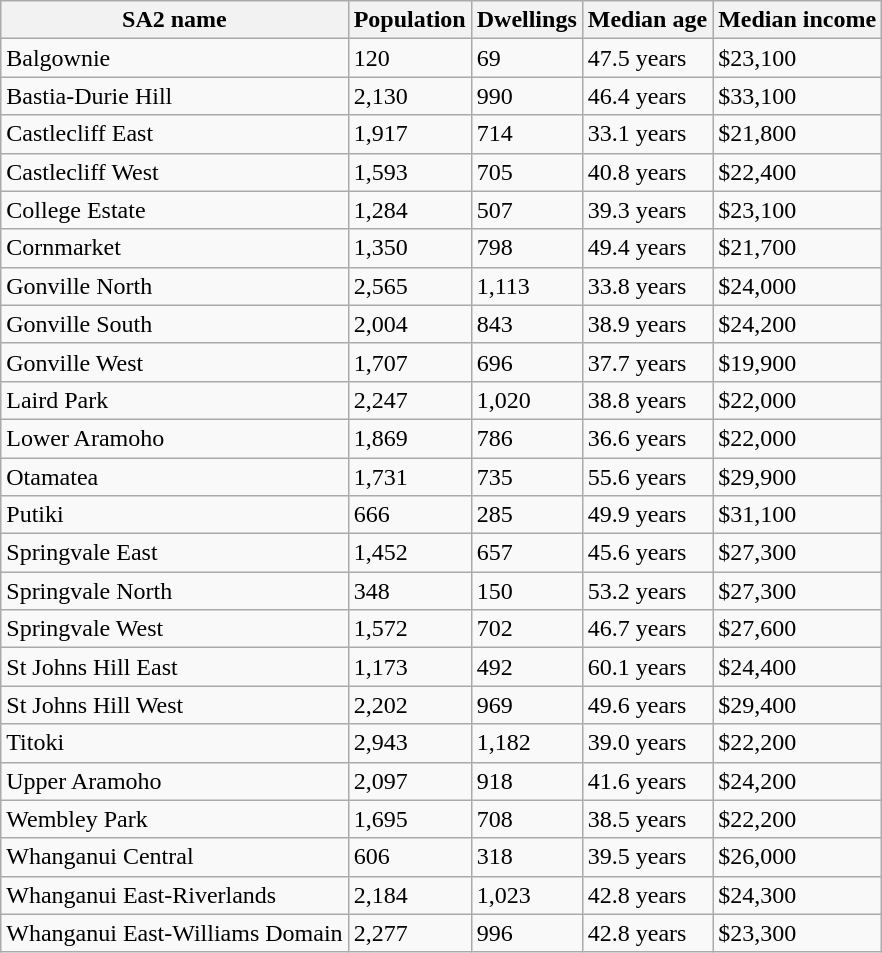<table class="wikitable sortable">
<tr>
<th>SA2 name</th>
<th>Population</th>
<th>Dwellings</th>
<th>Median age</th>
<th>Median income</th>
</tr>
<tr>
<td>Balgownie</td>
<td>120</td>
<td>69</td>
<td>47.5 years</td>
<td>$23,100</td>
</tr>
<tr>
<td>Bastia-Durie Hill</td>
<td>2,130</td>
<td>990</td>
<td>46.4 years</td>
<td>$33,100</td>
</tr>
<tr>
<td>Castlecliff East</td>
<td>1,917</td>
<td>714</td>
<td>33.1 years</td>
<td>$21,800</td>
</tr>
<tr>
<td>Castlecliff West</td>
<td>1,593</td>
<td>705</td>
<td>40.8 years</td>
<td>$22,400</td>
</tr>
<tr>
<td>College Estate</td>
<td>1,284</td>
<td>507</td>
<td>39.3 years</td>
<td>$23,100</td>
</tr>
<tr>
<td>Cornmarket</td>
<td>1,350</td>
<td>798</td>
<td>49.4 years</td>
<td>$21,700</td>
</tr>
<tr>
<td>Gonville North</td>
<td>2,565</td>
<td>1,113</td>
<td>33.8 years</td>
<td>$24,000</td>
</tr>
<tr>
<td>Gonville South</td>
<td>2,004</td>
<td>843</td>
<td>38.9 years</td>
<td>$24,200</td>
</tr>
<tr>
<td>Gonville West</td>
<td>1,707</td>
<td>696</td>
<td>37.7 years</td>
<td>$19,900</td>
</tr>
<tr>
<td>Laird Park</td>
<td>2,247</td>
<td>1,020</td>
<td>38.8 years</td>
<td>$22,000</td>
</tr>
<tr>
<td>Lower Aramoho</td>
<td>1,869</td>
<td>786</td>
<td>36.6 years</td>
<td>$22,000</td>
</tr>
<tr>
<td>Otamatea</td>
<td>1,731</td>
<td>735</td>
<td>55.6 years</td>
<td>$29,900</td>
</tr>
<tr>
<td>Putiki</td>
<td>666</td>
<td>285</td>
<td>49.9 years</td>
<td>$31,100</td>
</tr>
<tr>
<td>Springvale East</td>
<td>1,452</td>
<td>657</td>
<td>45.6 years</td>
<td>$27,300</td>
</tr>
<tr>
<td>Springvale North</td>
<td>348</td>
<td>150</td>
<td>53.2 years</td>
<td>$27,300</td>
</tr>
<tr>
<td>Springvale West</td>
<td>1,572</td>
<td>702</td>
<td>46.7 years</td>
<td>$27,600</td>
</tr>
<tr>
<td>St Johns Hill East</td>
<td>1,173</td>
<td>492</td>
<td>60.1 years</td>
<td>$24,400</td>
</tr>
<tr>
<td>St Johns Hill West</td>
<td>2,202</td>
<td>969</td>
<td>49.6 years</td>
<td>$29,400</td>
</tr>
<tr>
<td>Titoki</td>
<td>2,943</td>
<td>1,182</td>
<td>39.0 years</td>
<td>$22,200</td>
</tr>
<tr>
<td>Upper Aramoho</td>
<td>2,097</td>
<td>918</td>
<td>41.6 years</td>
<td>$24,200</td>
</tr>
<tr>
<td>Wembley Park</td>
<td>1,695</td>
<td>708</td>
<td>38.5 years</td>
<td>$22,200</td>
</tr>
<tr>
<td>Whanganui Central</td>
<td>606</td>
<td>318</td>
<td>39.5 years</td>
<td>$26,000</td>
</tr>
<tr>
<td>Whanganui East-Riverlands</td>
<td>2,184</td>
<td>1,023</td>
<td>42.8 years</td>
<td>$24,300</td>
</tr>
<tr>
<td>Whanganui East-Williams Domain</td>
<td>2,277</td>
<td>996</td>
<td>42.8 years</td>
<td>$23,300</td>
</tr>
</table>
